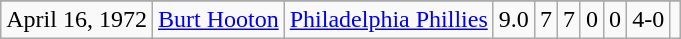<table class="wikitable">
<tr>
</tr>
<tr align="center">
<td>April 16, 1972</td>
<td><a href='#'>Burt Hooton</a></td>
<td><a href='#'>Philadelphia Phillies</a></td>
<td>9.0</td>
<td>7</td>
<td>7</td>
<td>0</td>
<td>0</td>
<td>4-0</td>
<td></td>
</tr>
</table>
